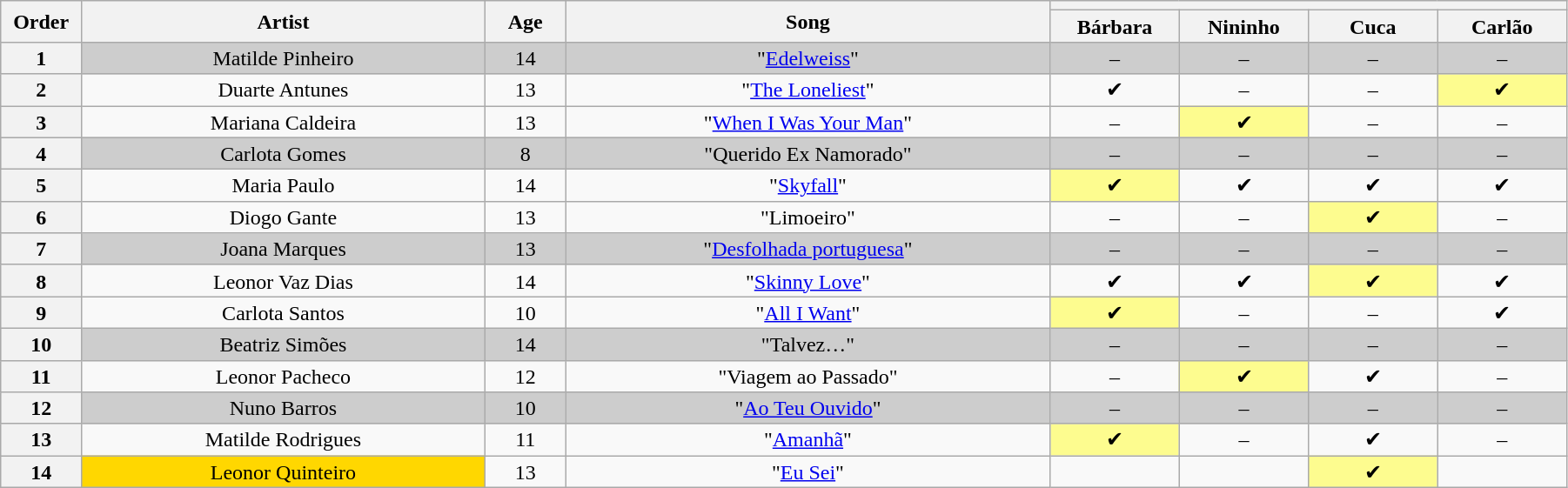<table class="wikitable" style="text-align:center; line-height:17px; width:95%">
<tr>
<th rowspan="2" width="05%">Order</th>
<th rowspan="2" width="25%">Artist</th>
<th rowspan="2" width="05%">Age</th>
<th rowspan="2" width="30%">Song</th>
<th colspan="4"></th>
</tr>
<tr>
<th width="08%">Bárbara</th>
<th width="08%">Nininho</th>
<th width="08%">Cuca</th>
<th width="08%">Carlão</th>
</tr>
<tr style="background:#cdcdcd">
<th>1</th>
<td>Matilde Pinheiro</td>
<td>14</td>
<td>"<a href='#'>Edelweiss</a>"</td>
<td>–</td>
<td>–</td>
<td>–</td>
<td>–</td>
</tr>
<tr>
<th>2</th>
<td>Duarte Antunes</td>
<td>13</td>
<td>"<a href='#'>The Loneliest</a>"</td>
<td>✔</td>
<td>–</td>
<td>–</td>
<td style="background:#fdfc8f">✔</td>
</tr>
<tr>
<th>3</th>
<td>Mariana Caldeira</td>
<td>13</td>
<td>"<a href='#'>When I Was Your Man</a>"</td>
<td>–</td>
<td style="background:#fdfc8f">✔</td>
<td>–</td>
<td>–</td>
</tr>
<tr style="background:#cdcdcd">
<th>4</th>
<td>Carlota Gomes</td>
<td>8</td>
<td>"Querido Ex Namorado"</td>
<td>–</td>
<td>–</td>
<td>–</td>
<td>–</td>
</tr>
<tr>
<th>5</th>
<td>Maria Paulo</td>
<td>14</td>
<td>"<a href='#'>Skyfall</a>"</td>
<td style="background:#fdfc8f">✔</td>
<td>✔</td>
<td>✔</td>
<td>✔</td>
</tr>
<tr>
<th>6</th>
<td>Diogo Gante</td>
<td>13</td>
<td>"Limoeiro"</td>
<td>–</td>
<td>–</td>
<td style="background:#fdfc8f">✔</td>
<td>–</td>
</tr>
<tr style="background:#cdcdcd">
<th>7</th>
<td>Joana Marques</td>
<td>13</td>
<td>"<a href='#'>Desfolhada portuguesa</a>"</td>
<td>–</td>
<td>–</td>
<td>–</td>
<td>–</td>
</tr>
<tr>
<th>8</th>
<td>Leonor Vaz Dias</td>
<td>14</td>
<td>"<a href='#'>Skinny Love</a>"</td>
<td>✔</td>
<td>✔</td>
<td style="background:#fdfc8f">✔</td>
<td>✔</td>
</tr>
<tr>
<th>9</th>
<td>Carlota Santos</td>
<td>10</td>
<td>"<a href='#'>All I Want</a>"</td>
<td style="background:#fdfc8f">✔</td>
<td>–</td>
<td>–</td>
<td>✔</td>
</tr>
<tr style="background:#cdcdcd">
<th>10</th>
<td>Beatriz Simões</td>
<td>14</td>
<td>"Talvez…"</td>
<td>–</td>
<td>–</td>
<td>–</td>
<td>–</td>
</tr>
<tr>
<th>11</th>
<td>Leonor Pacheco</td>
<td>12</td>
<td>"Viagem ao Passado"</td>
<td>–</td>
<td style="background:#fdfc8f">✔</td>
<td>✔</td>
<td>–</td>
</tr>
<tr style="background:#cdcdcd">
<th>12</th>
<td>Nuno Barros</td>
<td>10</td>
<td>"<a href='#'>Ao Teu Ouvido</a>"</td>
<td>–</td>
<td>–</td>
<td>–</td>
<td>–</td>
</tr>
<tr>
<th>13</th>
<td>Matilde Rodrigues</td>
<td>11</td>
<td>"<a href='#'>Amanhã</a>"</td>
<td style="background:#fdfc8f">✔</td>
<td>–</td>
<td>✔</td>
<td>–</td>
</tr>
<tr>
<th>14</th>
<td style="background: gold">Leonor Quinteiro</td>
<td>13</td>
<td>"<a href='#'>Eu Sei</a>"</td>
<td></td>
<td></td>
<td style="background:#fdfc8f">✔</td>
<td></td>
</tr>
</table>
